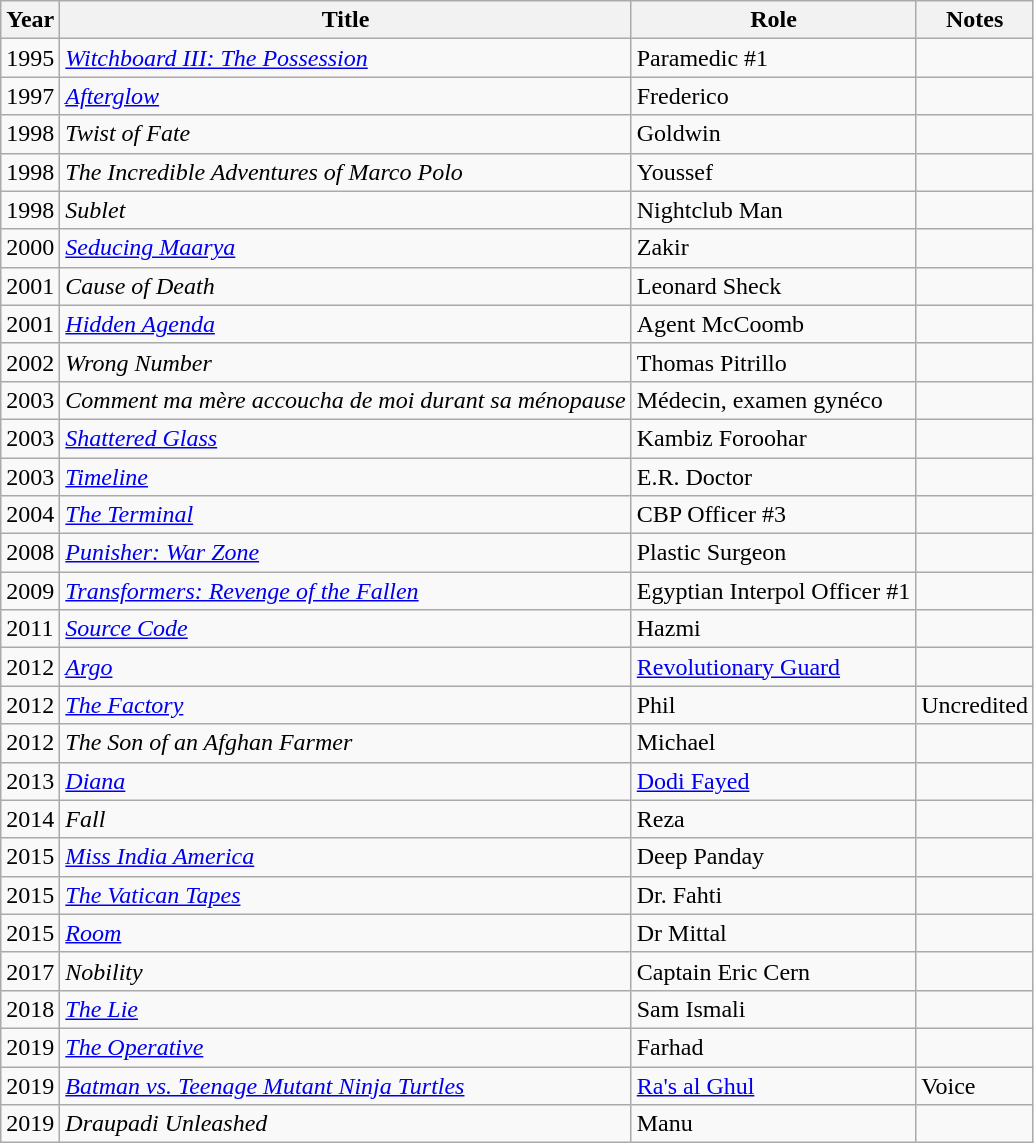<table class="wikitable sortable">
<tr>
<th>Year</th>
<th>Title</th>
<th>Role</th>
<th class="unsortable">Notes</th>
</tr>
<tr>
<td>1995</td>
<td><em><a href='#'>Witchboard III: The Possession</a></em></td>
<td>Paramedic #1</td>
<td></td>
</tr>
<tr>
<td>1997</td>
<td><em><a href='#'>Afterglow</a></em></td>
<td>Frederico</td>
<td></td>
</tr>
<tr>
<td>1998</td>
<td><em>Twist of Fate</em></td>
<td>Goldwin</td>
<td></td>
</tr>
<tr>
<td>1998</td>
<td data-sort-value="Incredible Adventures of Marco Polo, The"><em>The Incredible Adventures of Marco Polo</em></td>
<td>Youssef</td>
<td></td>
</tr>
<tr>
<td>1998</td>
<td><em>Sublet</em></td>
<td>Nightclub Man</td>
<td></td>
</tr>
<tr>
<td>2000</td>
<td><em><a href='#'>Seducing Maarya</a></em></td>
<td>Zakir</td>
<td></td>
</tr>
<tr>
<td>2001</td>
<td><em>Cause of Death</em></td>
<td>Leonard Sheck</td>
<td></td>
</tr>
<tr>
<td>2001</td>
<td><em><a href='#'>Hidden Agenda</a></em></td>
<td>Agent McCoomb</td>
<td></td>
</tr>
<tr>
<td>2002</td>
<td><em>Wrong Number</em></td>
<td>Thomas Pitrillo</td>
<td></td>
</tr>
<tr>
<td>2003</td>
<td><em>Comment ma mère accoucha de moi durant sa ménopause</em></td>
<td>Médecin, examen gynéco</td>
<td></td>
</tr>
<tr>
<td>2003</td>
<td><em><a href='#'>Shattered Glass</a></em></td>
<td>Kambiz Foroohar</td>
<td></td>
</tr>
<tr>
<td>2003</td>
<td><em><a href='#'>Timeline</a></em></td>
<td>E.R. Doctor</td>
<td></td>
</tr>
<tr>
<td>2004</td>
<td data-sort-value="Terminal, The"><em><a href='#'>The Terminal</a> </em></td>
<td>CBP Officer #3</td>
<td></td>
</tr>
<tr>
<td>2008</td>
<td><em><a href='#'>Punisher: War Zone</a></em></td>
<td>Plastic Surgeon</td>
<td></td>
</tr>
<tr>
<td>2009</td>
<td><em><a href='#'>Transformers: Revenge of the Fallen</a></em></td>
<td>Egyptian Interpol Officer #1</td>
<td></td>
</tr>
<tr>
<td>2011</td>
<td><em><a href='#'>Source Code</a></em></td>
<td>Hazmi</td>
<td></td>
</tr>
<tr>
<td>2012</td>
<td><em><a href='#'>Argo</a></em></td>
<td><a href='#'>Revolutionary Guard</a></td>
<td></td>
</tr>
<tr>
<td>2012</td>
<td data-sort-value="Factory, The"><em><a href='#'>The Factory</a></em></td>
<td>Phil</td>
<td>Uncredited</td>
</tr>
<tr>
<td>2012</td>
<td data-sort-value="Son of an Afghan Farmer, The"><em>The Son of an Afghan Farmer</em></td>
<td>Michael</td>
<td></td>
</tr>
<tr>
<td>2013</td>
<td><em><a href='#'>Diana</a></em></td>
<td><a href='#'>Dodi Fayed</a></td>
<td></td>
</tr>
<tr>
<td>2014</td>
<td><em>Fall</em></td>
<td>Reza</td>
<td></td>
</tr>
<tr>
<td>2015</td>
<td><em><a href='#'>Miss India America</a></em></td>
<td>Deep Panday</td>
<td></td>
</tr>
<tr>
<td>2015</td>
<td data-sort-value="Vatican Tapes, The"><em><a href='#'>The Vatican Tapes</a></em></td>
<td>Dr. Fahti</td>
<td></td>
</tr>
<tr>
<td>2015</td>
<td><em><a href='#'>Room</a></em></td>
<td>Dr Mittal</td>
<td></td>
</tr>
<tr>
<td>2017</td>
<td><em>Nobility</em></td>
<td>Captain Eric Cern</td>
<td></td>
</tr>
<tr>
<td>2018</td>
<td data-sort-value="Lie, The"><em><a href='#'>The Lie</a></em></td>
<td>Sam Ismali</td>
<td></td>
</tr>
<tr>
<td>2019</td>
<td data-sort-value="Operative, The"><em><a href='#'>The Operative</a></em></td>
<td>Farhad</td>
<td></td>
</tr>
<tr>
<td>2019</td>
<td><em><a href='#'>Batman vs. Teenage Mutant Ninja Turtles</a></em></td>
<td><a href='#'>Ra's al Ghul</a></td>
<td>Voice</td>
</tr>
<tr>
<td>2019</td>
<td><em>Draupadi Unleashed</em></td>
<td>Manu</td>
<td></td>
</tr>
</table>
